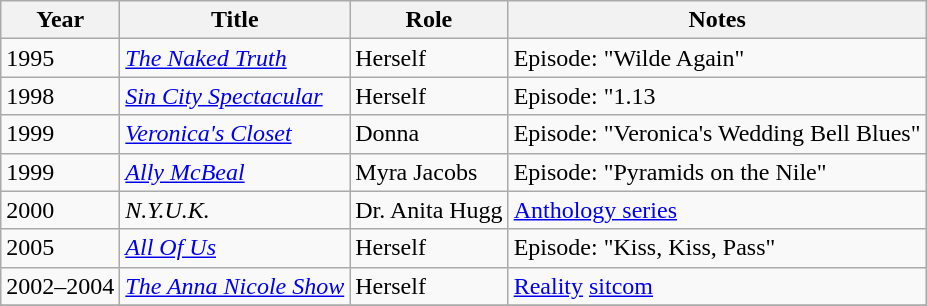<table class="wikitable plainrowheaders sortable">
<tr>
<th>Year</th>
<th>Title</th>
<th>Role</th>
<th class="unsortable">Notes</th>
</tr>
<tr>
<td>1995</td>
<td><em><a href='#'>The Naked Truth</a></em></td>
<td>Herself</td>
<td>Episode: "Wilde Again"</td>
</tr>
<tr>
<td>1998</td>
<td><em><a href='#'>Sin City Spectacular</a></em></td>
<td>Herself</td>
<td>Episode: "1.13</td>
</tr>
<tr>
<td>1999</td>
<td><em><a href='#'>Veronica's Closet</a></em></td>
<td>Donna</td>
<td>Episode: "Veronica's Wedding Bell Blues"</td>
</tr>
<tr>
<td>1999</td>
<td><em><a href='#'>Ally McBeal</a></em></td>
<td>Myra Jacobs</td>
<td>Episode: "Pyramids on the Nile"</td>
</tr>
<tr>
<td>2000</td>
<td><em>N.Y.U.K.</em></td>
<td>Dr. Anita Hugg</td>
<td><a href='#'>Anthology series</a></td>
</tr>
<tr>
<td>2005</td>
<td><em><a href='#'>All Of Us</a></em></td>
<td>Herself</td>
<td>Episode: "Kiss, Kiss, Pass"</td>
</tr>
<tr>
<td>2002–2004</td>
<td><em><a href='#'>The Anna Nicole Show</a></em></td>
<td>Herself</td>
<td><a href='#'>Reality</a> <a href='#'>sitcom</a></td>
</tr>
<tr>
</tr>
</table>
